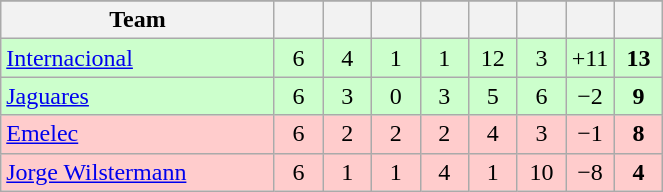<table class="wikitable" style="text-align:center;">
<tr>
</tr>
<tr>
<th width="175">Team</th>
<th width="25"></th>
<th width="25"></th>
<th width="25"></th>
<th width="25"></th>
<th width="25"></th>
<th width="25"></th>
<th width="25"></th>
<th width="25"></th>
</tr>
<tr bgcolor=CCFFCC>
<td align=left> <a href='#'>Internacional</a></td>
<td>6</td>
<td>4</td>
<td>1</td>
<td>1</td>
<td>12</td>
<td>3</td>
<td>+11</td>
<td><strong>13</strong></td>
</tr>
<tr bgcolor=CCFFCC>
<td align=left> <a href='#'>Jaguares</a></td>
<td>6</td>
<td>3</td>
<td>0</td>
<td>3</td>
<td>5</td>
<td>6</td>
<td>−2</td>
<td><strong>9</strong></td>
</tr>
<tr bgcolor=#ffcccc>
<td align=left> <a href='#'>Emelec</a></td>
<td>6</td>
<td>2</td>
<td>2</td>
<td>2</td>
<td>4</td>
<td>3</td>
<td>−1</td>
<td><strong>8</strong></td>
</tr>
<tr bgcolor=#ffcccc>
<td align=left> <a href='#'>Jorge Wilstermann</a></td>
<td>6</td>
<td>1</td>
<td>1</td>
<td>4</td>
<td>1</td>
<td>10</td>
<td>−8</td>
<td><strong>4</strong></td>
</tr>
</table>
